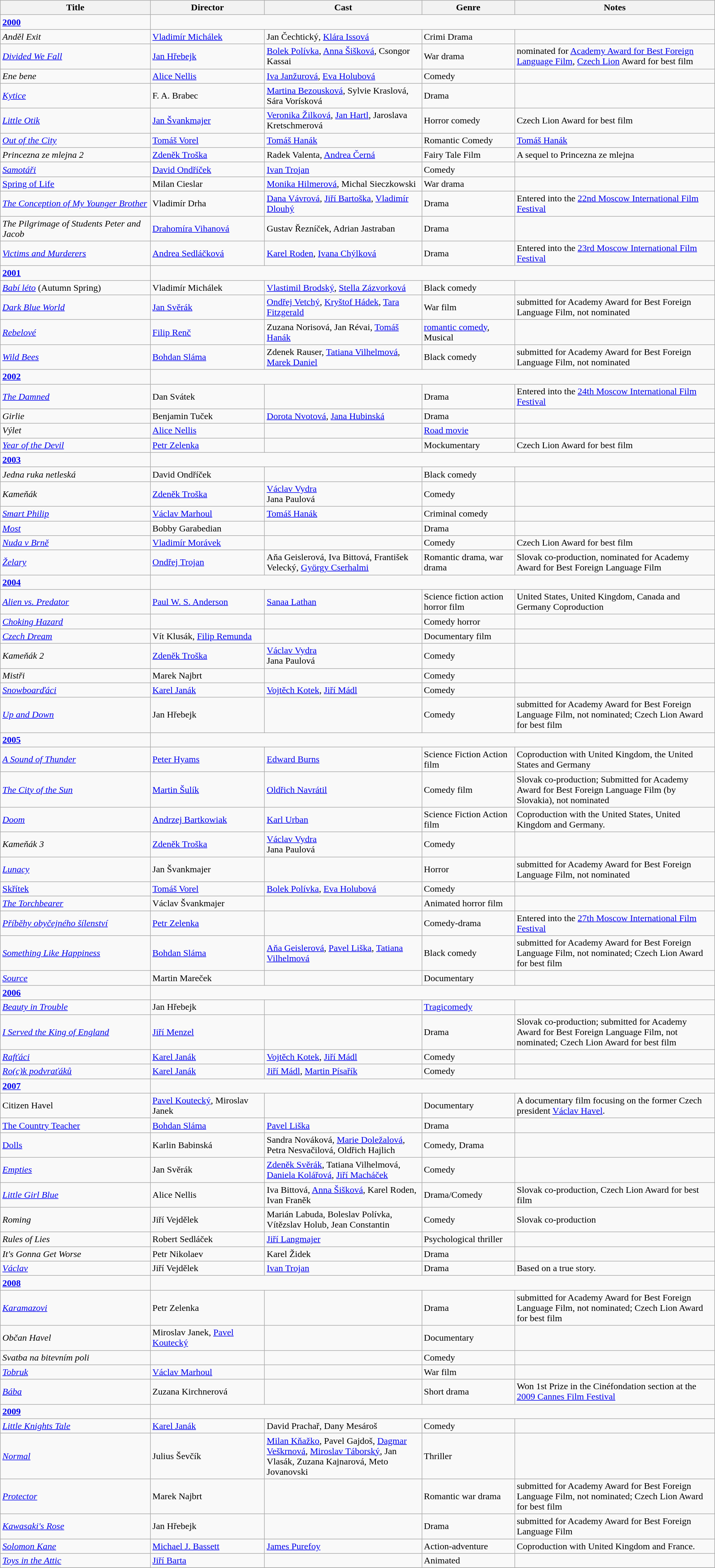<table class="wikitable">
<tr>
<th width=21%>Title</th>
<th width=16%>Director</th>
<th width=22%>Cast</th>
<th width=13%>Genre</th>
<th width=28%>Notes</th>
</tr>
<tr>
<td><strong><a href='#'>2000</a></strong></td>
</tr>
<tr>
<td><em>Anděl Exit</em></td>
<td><a href='#'>Vladimír Michálek</a></td>
<td>Jan Čechtický, <a href='#'>Klára Issová</a></td>
<td>Crimi Drama</td>
<td></td>
</tr>
<tr>
<td><em><a href='#'>Divided We Fall</a></em></td>
<td><a href='#'>Jan Hřebejk</a></td>
<td><a href='#'>Bolek Polívka</a>, <a href='#'>Anna Šišková</a>, Csongor Kassai</td>
<td>War drama</td>
<td>nominated for <a href='#'>Academy Award for Best Foreign Language Film</a>, <a href='#'>Czech Lion</a> Award for best film</td>
</tr>
<tr>
<td><em>Ene bene</em></td>
<td><a href='#'>Alice Nellis</a></td>
<td><a href='#'>Iva Janžurová</a>, <a href='#'>Eva Holubová</a></td>
<td>Comedy</td>
<td></td>
</tr>
<tr>
<td><em><a href='#'>Kytice</a></em></td>
<td>F. A. Brabec</td>
<td><a href='#'>Martina Bezousková</a>, Sylvie Kraslová, Sára Vorísková</td>
<td>Drama</td>
<td></td>
</tr>
<tr>
<td><em><a href='#'>Little Otik</a></em></td>
<td><a href='#'>Jan Švankmajer</a></td>
<td><a href='#'>Veronika Žilková</a>, <a href='#'>Jan Hartl</a>, Jaroslava Kretschmerová</td>
<td>Horror comedy</td>
<td>Czech Lion Award for best film</td>
</tr>
<tr>
<td><em><a href='#'>Out of the City</a></em></td>
<td><a href='#'>Tomáš Vorel</a></td>
<td><a href='#'>Tomáš Hanák</a></td>
<td>Romantic Comedy</td>
<td><a href='#'>Tomáš Hanák</a></td>
</tr>
<tr>
<td><em>Princezna ze mlejna 2</em></td>
<td><a href='#'>Zdeněk Troška</a></td>
<td>Radek Valenta, <a href='#'>Andrea Černá</a></td>
<td>Fairy Tale Film</td>
<td>A sequel to Princezna ze mlejna</td>
</tr>
<tr>
<td><em><a href='#'>Samotáři</a></em></td>
<td><a href='#'>David Ondříček</a></td>
<td><a href='#'>Ivan Trojan</a></td>
<td>Comedy</td>
<td></td>
</tr>
<tr>
<td><a href='#'>Spring of Life</a></td>
<td>Milan Cieslar</td>
<td><a href='#'>Monika Hilmerová</a>, Michal Sieczkowski</td>
<td>War drama</td>
<td></td>
</tr>
<tr>
<td><em><a href='#'>The Conception of My Younger Brother</a></em></td>
<td>Vladimír Drha</td>
<td><a href='#'>Dana Vávrová</a>, <a href='#'>Jiří Bartoška</a>, <a href='#'>Vladimír Dlouhý</a></td>
<td>Drama</td>
<td>Entered into the <a href='#'>22nd Moscow International Film Festival</a></td>
</tr>
<tr>
<td><em>The Pilgrimage of Students Peter and Jacob</em></td>
<td><a href='#'>Drahomíra Vihanová</a></td>
<td>Gustav Řezníček, Adrian Jastraban</td>
<td>Drama</td>
<td></td>
</tr>
<tr>
<td><em><a href='#'>Victims and Murderers</a></em></td>
<td><a href='#'>Andrea Sedláčková</a></td>
<td><a href='#'>Karel Roden</a>, <a href='#'>Ivana Chýlková</a></td>
<td>Drama</td>
<td>Entered into the <a href='#'>23rd Moscow International Film Festival</a></td>
</tr>
<tr>
<td><strong><a href='#'>2001</a></strong></td>
</tr>
<tr>
<td><em><a href='#'>Babí léto</a></em> (Autumn Spring)</td>
<td>Vladimír Michálek</td>
<td><a href='#'>Vlastimil Brodský</a>, <a href='#'>Stella Zázvorková</a></td>
<td>Black comedy</td>
<td></td>
</tr>
<tr>
<td><em><a href='#'>Dark Blue World</a></em></td>
<td><a href='#'>Jan Svěrák</a></td>
<td><a href='#'>Ondřej Vetchý</a>, <a href='#'>Kryštof Hádek</a>, <a href='#'>Tara Fitzgerald</a></td>
<td>War film</td>
<td>submitted for Academy Award for Best Foreign Language Film, not nominated</td>
</tr>
<tr>
<td><em><a href='#'>Rebelové</a></em></td>
<td><a href='#'>Filip Renč</a></td>
<td>Zuzana Norisová, Jan Révai, <a href='#'>Tomáš Hanák</a></td>
<td><a href='#'>romantic comedy</a>, Musical</td>
<td></td>
</tr>
<tr>
<td><em><a href='#'>Wild Bees</a></em></td>
<td><a href='#'>Bohdan Sláma</a></td>
<td>Zdenek Rauser, <a href='#'>Tatiana Vilhelmová</a>, <a href='#'>Marek Daniel</a></td>
<td>Black comedy</td>
<td>submitted for Academy Award for Best Foreign Language Film, not nominated</td>
</tr>
<tr>
<td><strong><a href='#'>2002</a></strong></td>
</tr>
<tr>
<td><em><a href='#'>The Damned</a></em></td>
<td>Dan Svátek</td>
<td></td>
<td>Drama</td>
<td>Entered into the <a href='#'>24th Moscow International Film Festival</a></td>
</tr>
<tr>
<td><em>Girlie</em></td>
<td>Benjamin Tuček</td>
<td><a href='#'>Dorota Nvotová</a>, <a href='#'>Jana Hubinská</a></td>
<td>Drama</td>
<td></td>
</tr>
<tr>
<td><em>Výlet</em></td>
<td><a href='#'>Alice Nellis</a></td>
<td></td>
<td><a href='#'>Road movie</a></td>
<td></td>
</tr>
<tr>
<td><em><a href='#'>Year of the Devil</a></em></td>
<td><a href='#'>Petr Zelenka</a></td>
<td></td>
<td>Mockumentary</td>
<td>Czech Lion Award for best film</td>
</tr>
<tr>
<td><strong><a href='#'>2003</a></strong></td>
</tr>
<tr>
<td><em>Jedna ruka netleská</em></td>
<td>David Ondříček</td>
<td></td>
<td>Black comedy</td>
<td></td>
</tr>
<tr>
<td><em>Kameňák</em></td>
<td><a href='#'>Zdeněk Troška</a></td>
<td><a href='#'>Václav Vydra</a><br>Jana Paulová</td>
<td>Comedy</td>
<td></td>
</tr>
<tr>
<td><em><a href='#'>Smart Philip</a></em></td>
<td><a href='#'>Václav Marhoul</a></td>
<td><a href='#'>Tomáš Hanák</a></td>
<td>Criminal comedy</td>
<td></td>
</tr>
<tr>
<td><em><a href='#'>Most</a></em></td>
<td>Bobby Garabedian</td>
<td></td>
<td>Drama</td>
<td></td>
</tr>
<tr>
<td><em><a href='#'>Nuda v Brně</a></em></td>
<td><a href='#'>Vladimír Morávek</a></td>
<td></td>
<td>Comedy</td>
<td>Czech Lion Award for best film</td>
</tr>
<tr>
<td><em><a href='#'>Želary</a></em></td>
<td><a href='#'>Ondřej Trojan</a></td>
<td>Aňa Geislerová, Iva Bittová, František Velecký, <a href='#'>György Cserhalmi</a></td>
<td>Romantic drama, war drama</td>
<td>Slovak co-production, nominated for Academy Award for Best Foreign Language Film</td>
</tr>
<tr>
<td><strong><a href='#'>2004</a></strong></td>
</tr>
<tr>
<td><em><a href='#'>Alien vs. Predator</a></em></td>
<td><a href='#'>Paul W. S. Anderson</a></td>
<td><a href='#'>Sanaa Lathan</a></td>
<td>Science fiction action horror film</td>
<td>United States, United Kingdom, Canada and Germany Coproduction</td>
</tr>
<tr>
<td><em><a href='#'>Choking Hazard</a></em></td>
<td></td>
<td></td>
<td>Comedy horror</td>
<td></td>
</tr>
<tr>
<td><em><a href='#'>Czech Dream</a></em></td>
<td>Vít Klusák, <a href='#'>Filip Remunda</a></td>
<td></td>
<td>Documentary film</td>
<td></td>
</tr>
<tr>
<td><em>Kameňák 2</em></td>
<td><a href='#'>Zdeněk Troška</a></td>
<td><a href='#'>Václav Vydra</a><br>Jana Paulová</td>
<td>Comedy</td>
<td></td>
</tr>
<tr>
<td><em>Mistři</em></td>
<td>Marek Najbrt</td>
<td></td>
<td>Comedy</td>
<td></td>
</tr>
<tr>
<td><em><a href='#'>Snowboarďáci</a></em></td>
<td><a href='#'>Karel Janák</a></td>
<td><a href='#'>Vojtěch Kotek</a>, <a href='#'>Jiří Mádl</a></td>
<td>Comedy</td>
<td></td>
</tr>
<tr>
<td><em><a href='#'>Up and Down</a></em></td>
<td>Jan Hřebejk</td>
<td></td>
<td>Comedy</td>
<td>submitted for Academy Award for Best Foreign Language Film, not nominated; Czech Lion Award for best film</td>
</tr>
<tr>
<td><strong><a href='#'>2005</a></strong></td>
</tr>
<tr>
<td><em><a href='#'>A Sound of Thunder</a></em></td>
<td><a href='#'>Peter Hyams</a></td>
<td><a href='#'>Edward Burns</a></td>
<td>Science Fiction Action film</td>
<td>Coproduction with United Kingdom, the United States and Germany</td>
</tr>
<tr>
<td><em><a href='#'>The City of the Sun</a></em></td>
<td><a href='#'>Martin Šulík</a></td>
<td><a href='#'>Oldřich Navrátil</a></td>
<td>Comedy film</td>
<td>Slovak co-production; Submitted for Academy Award for Best Foreign Language Film (by Slovakia), not nominated</td>
</tr>
<tr>
<td><em><a href='#'>Doom</a></em></td>
<td><a href='#'>Andrzej Bartkowiak</a></td>
<td><a href='#'>Karl Urban</a></td>
<td>Science Fiction Action film</td>
<td>Coproduction with the United States, United Kingdom and Germany.</td>
</tr>
<tr>
<td><em>Kameňák 3</em></td>
<td><a href='#'>Zdeněk Troška</a></td>
<td><a href='#'>Václav Vydra</a><br>Jana Paulová</td>
<td>Comedy</td>
<td></td>
</tr>
<tr>
<td><em><a href='#'>Lunacy</a></em></td>
<td>Jan Švankmajer</td>
<td></td>
<td>Horror</td>
<td>submitted for Academy Award for Best Foreign Language Film, not nominated</td>
</tr>
<tr>
<td><a href='#'>Skřítek</a></td>
<td><a href='#'>Tomáš Vorel</a></td>
<td><a href='#'>Bolek Polívka</a>, <a href='#'>Eva Holubová</a></td>
<td>Comedy</td>
<td></td>
</tr>
<tr>
<td><em><a href='#'>The Torchbearer</a></em></td>
<td>Václav Švankmajer</td>
<td></td>
<td>Animated horror film</td>
<td></td>
</tr>
<tr>
<td><em><a href='#'>Příběhy obyčejného šílenství</a></em></td>
<td><a href='#'>Petr Zelenka</a></td>
<td></td>
<td>Comedy-drama</td>
<td>Entered into the <a href='#'>27th Moscow International Film Festival</a></td>
</tr>
<tr>
<td><em><a href='#'>Something Like Happiness</a></em></td>
<td><a href='#'>Bohdan Sláma</a></td>
<td><a href='#'>Aňa Geislerová</a>, <a href='#'>Pavel Liška</a>, <a href='#'>Tatiana Vilhelmová</a></td>
<td>Black comedy</td>
<td>submitted for Academy Award for Best Foreign Language Film, not nominated; Czech Lion Award for best film</td>
</tr>
<tr>
<td><em><a href='#'>Source</a></em></td>
<td>Martin Mareček</td>
<td></td>
<td>Documentary</td>
<td></td>
</tr>
<tr>
<td><strong><a href='#'>2006</a></strong></td>
</tr>
<tr>
<td><em><a href='#'>Beauty in Trouble</a></em></td>
<td>Jan Hřebejk</td>
<td></td>
<td><a href='#'>Tragicomedy</a></td>
<td></td>
</tr>
<tr>
<td><em><a href='#'>I Served the King of England</a></em></td>
<td><a href='#'>Jiří Menzel</a></td>
<td></td>
<td>Drama</td>
<td>Slovak co-production; submitted for Academy Award for Best Foreign Language Film, not nominated; Czech Lion Award for best film</td>
</tr>
<tr>
<td><em><a href='#'>Rafťáci</a></em></td>
<td><a href='#'>Karel Janák</a></td>
<td><a href='#'>Vojtěch Kotek</a>, <a href='#'>Jiří Mádl</a></td>
<td>Comedy</td>
<td></td>
</tr>
<tr>
<td><em><a href='#'>Ro(c)k podvraťáků</a></em></td>
<td><a href='#'>Karel Janák</a></td>
<td><a href='#'>Jiří Mádl</a>, <a href='#'>Martin Písařík</a></td>
<td>Comedy</td>
<td></td>
</tr>
<tr>
<td><strong><a href='#'>2007</a></strong></td>
</tr>
<tr>
<td>Citizen Havel</td>
<td><a href='#'>Pavel Koutecký</a>, Miroslav Janek</td>
<td></td>
<td>Documentary</td>
<td>A documentary film focusing on the former Czech president <a href='#'>Václav Havel</a>.</td>
</tr>
<tr>
<td><a href='#'>The Country Teacher</a></td>
<td><a href='#'>Bohdan Sláma</a></td>
<td><a href='#'>Pavel Liška</a></td>
<td>Drama</td>
<td></td>
</tr>
<tr>
<td><a href='#'>Dolls</a></td>
<td>Karlin Babinská</td>
<td>Sandra Nováková, <a href='#'>Marie Doležalová</a>, Petra Nesvačilová, Oldřich Hajlich</td>
<td>Comedy, Drama</td>
<td></td>
</tr>
<tr>
<td><em><a href='#'>Empties</a></em></td>
<td>Jan Svěrák</td>
<td><a href='#'>Zdeněk Svěrák</a>, Tatiana Vilhelmová, <a href='#'>Daniela Kolářová</a>, <a href='#'>Jiří Macháček</a></td>
<td>Comedy</td>
<td></td>
</tr>
<tr>
<td><em><a href='#'>Little Girl Blue</a></em></td>
<td>Alice Nellis</td>
<td>Iva Bittová, <a href='#'>Anna Šišková</a>, Karel Roden, Ivan Franěk</td>
<td>Drama/Comedy</td>
<td>Slovak co-production, Czech Lion Award for best film</td>
</tr>
<tr>
<td><em>Roming</em></td>
<td>Jiří Vejdělek</td>
<td>Marián Labuda, Boleslav Polívka, Vítězslav Holub, Jean Constantin</td>
<td>Comedy</td>
<td>Slovak co-production</td>
</tr>
<tr>
<td><em>Rules of Lies</em></td>
<td>Robert Sedláček</td>
<td><a href='#'>Jiří Langmajer</a></td>
<td>Psychological thriller</td>
<td></td>
</tr>
<tr>
<td><em>It's Gonna Get Worse</em></td>
<td>Petr Nikolaev</td>
<td>Karel Židek</td>
<td>Drama</td>
<td></td>
</tr>
<tr>
<td><em><a href='#'>Václav</a></em></td>
<td>Jiří Vejdělek</td>
<td><a href='#'>Ivan Trojan</a></td>
<td>Drama</td>
<td>Based on a true story.</td>
</tr>
<tr>
<td><strong><a href='#'>2008</a></strong></td>
</tr>
<tr>
<td><em><a href='#'>Karamazovi</a></em></td>
<td>Petr Zelenka</td>
<td></td>
<td>Drama</td>
<td>submitted for Academy Award for Best Foreign Language Film, not nominated; Czech Lion Award for best film</td>
</tr>
<tr>
<td><em>Občan Havel</em></td>
<td>Miroslav Janek, <a href='#'>Pavel Koutecký</a></td>
<td></td>
<td>Documentary</td>
<td></td>
</tr>
<tr>
<td><em>Svatba na bitevním poli</em></td>
<td></td>
<td></td>
<td>Comedy</td>
<td></td>
</tr>
<tr>
<td><em><a href='#'>Tobruk</a></em></td>
<td><a href='#'>Václav Marhoul</a></td>
<td></td>
<td>War film</td>
<td></td>
</tr>
<tr>
<td><em><a href='#'>Bába</a></em></td>
<td>Zuzana Kirchnerová</td>
<td></td>
<td>Short drama</td>
<td>Won 1st Prize in the Cinéfondation section at the <a href='#'>2009 Cannes Film Festival</a></td>
</tr>
<tr>
<td><strong><a href='#'>2009</a></strong></td>
</tr>
<tr>
<td><em><a href='#'>Little Knights Tale</a></em></td>
<td><a href='#'>Karel Janák</a></td>
<td>David Prachař, Dany Mesároš</td>
<td>Comedy</td>
<td></td>
</tr>
<tr>
<td><em><a href='#'>Normal</a></em></td>
<td>Julius Ševčík</td>
<td><a href='#'>Milan Kňažko</a>, Pavel Gajdoš, <a href='#'>Dagmar Veškrnová</a>, <a href='#'>Miroslav Táborský</a>, Jan Vlasák, Zuzana Kajnarová, Meto Jovanovski</td>
<td>Thriller</td>
<td></td>
</tr>
<tr>
<td><em><a href='#'>Protector</a></em></td>
<td>Marek Najbrt</td>
<td></td>
<td>Romantic war drama</td>
<td>submitted for Academy Award for Best Foreign Language Film, not nominated; Czech Lion Award for best film</td>
</tr>
<tr>
<td><em><a href='#'>Kawasaki's Rose</a></em></td>
<td>Jan Hřebejk</td>
<td></td>
<td>Drama</td>
<td>submitted for Academy Award for Best Foreign Language Film</td>
</tr>
<tr>
<td><em><a href='#'>Solomon Kane</a></em></td>
<td><a href='#'>Michael J. Bassett</a></td>
<td><a href='#'>James Purefoy</a></td>
<td>Action-adventure</td>
<td>Coproduction with United Kingdom and France.</td>
</tr>
<tr>
<td><em><a href='#'>Toys in the Attic</a></em></td>
<td><a href='#'>Jiří Barta</a></td>
<td></td>
<td>Animated</td>
<td></td>
</tr>
<tr>
</tr>
</table>
